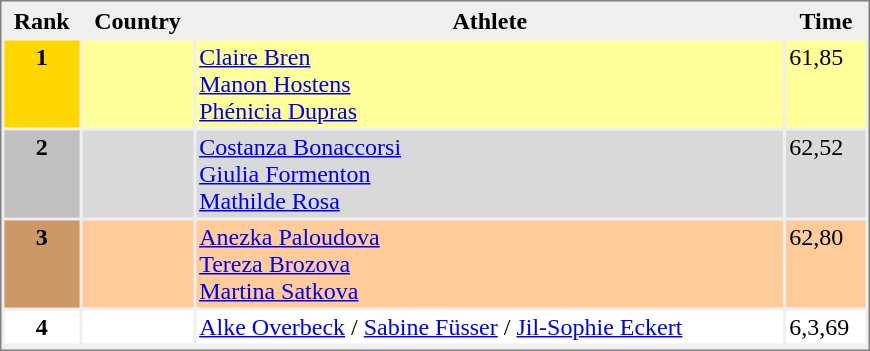<table style="border-style:solid; border-width:1px; border-color:#808080; background-color:#EFEFEF;" cellpadding="2" cellspacing="2" width="580">
<tr>
<th>Rank</th>
<th>Country</th>
<th>Athlete</th>
<th>Time</th>
</tr>
<tr align="center" bgcolor="#FFFF99" valign="top">
<th style="background:#ffd700;">1</th>
<td align="left"></td>
<td align="left"><a href='#'>Claire Bren</a><br><a href='#'>Manon Hostens</a><br><a href='#'>Phénicia Dupras</a></td>
<td align="left">61,85</td>
</tr>
<tr align="center" bgcolor="#D9D9D9" valign="top">
<th style="background:#c0c0c0;">2</th>
<td align="left"></td>
<td align="left"><a href='#'>Costanza Bonaccorsi</a><br><a href='#'>Giulia Formenton</a><br><a href='#'>Mathilde Rosa</a></td>
<td align="left">62,52</td>
</tr>
<tr align="center" bgcolor="#FFCC99" valign="top">
<th style="background:#cc9966;">3</th>
<td align="left"></td>
<td align="left"><a href='#'>Anezka Paloudova</a><br><a href='#'>Tereza Brozova</a><br><a href='#'>Martina Satkova</a></td>
<td align="left">62,80</td>
</tr>
<tr align="center" bgcolor="#FFFFFF" valign="top">
<th>4</th>
<td align="left"></td>
<td align="left"><a href='#'>Alke Overbeck</a> / <a href='#'>Sabine Füsser</a> / <a href='#'>Jil-Sophie Eckert</a></td>
<td align="left">6,3,69</td>
</tr>
<tr align="center" bgcolor="#FFFFFF" valign="top">
</tr>
</table>
